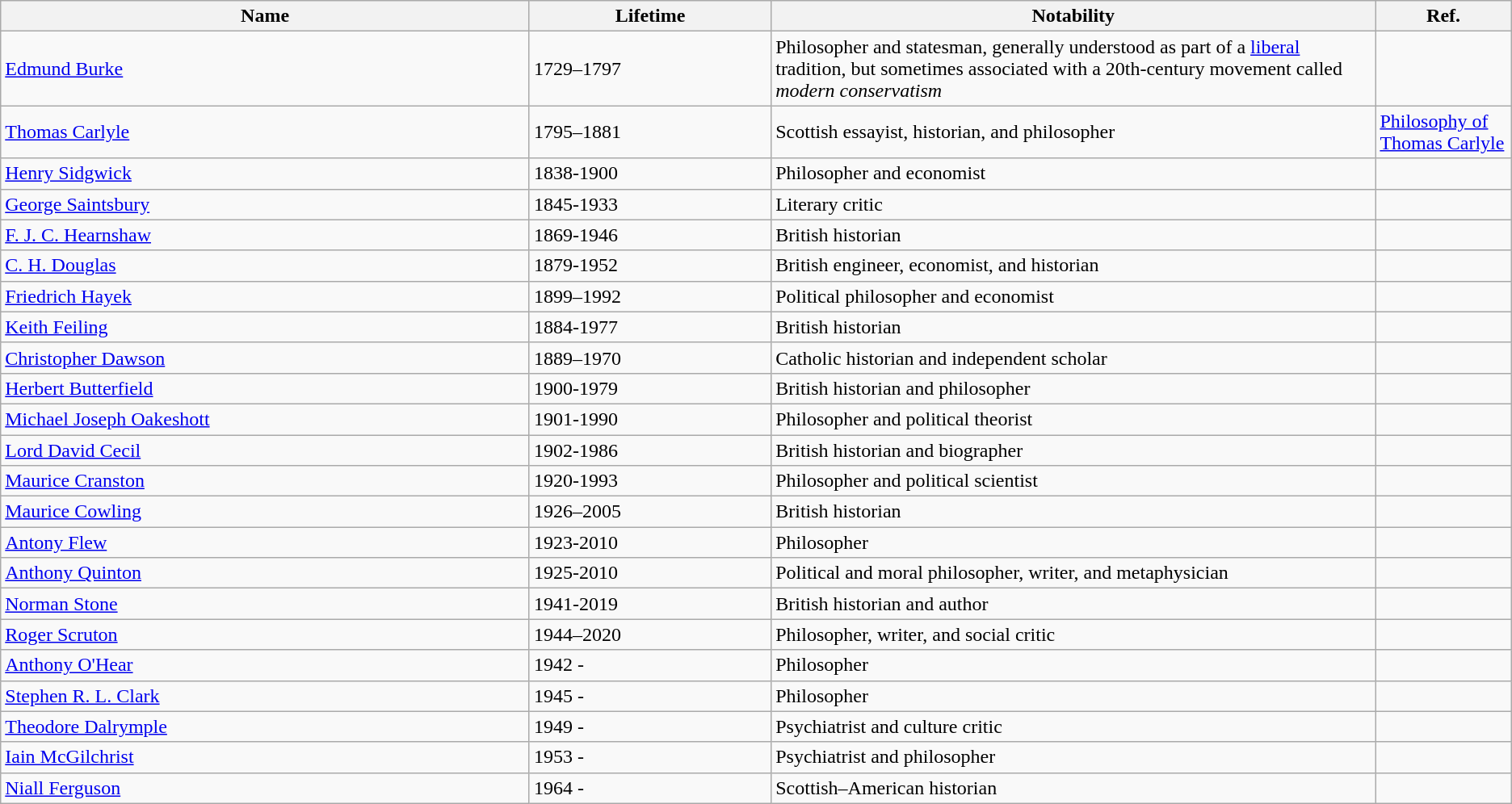<table class="wikitable sortable">
<tr>
<th width="35%">Name</th>
<th width="16%">Lifetime</th>
<th width="40%">Notability</th>
<th class="unsortable" width="17%">Ref.</th>
</tr>
<tr>
<td><a href='#'>Edmund Burke</a></td>
<td>1729–1797</td>
<td>Philosopher and statesman, generally understood as part of a <a href='#'>liberal</a> tradition, but sometimes associated with a 20th-century movement called <em>modern conservatism</em></td>
<td></td>
</tr>
<tr>
<td><a href='#'>Thomas Carlyle</a></td>
<td>1795–1881</td>
<td>Scottish essayist, historian, and philosopher</td>
<td><a href='#'>Philosophy of Thomas Carlyle</a></td>
</tr>
<tr>
<td><a href='#'>Henry Sidgwick</a></td>
<td>1838-1900</td>
<td>Philosopher and economist</td>
<td></td>
</tr>
<tr>
<td><a href='#'>George Saintsbury</a></td>
<td>1845-1933</td>
<td>Literary critic</td>
<td></td>
</tr>
<tr>
<td><a href='#'>F. J. C. Hearnshaw</a></td>
<td>1869-1946</td>
<td>British historian</td>
<td></td>
</tr>
<tr>
<td><a href='#'>C. H. Douglas</a></td>
<td>1879-1952</td>
<td>British engineer, economist, and historian</td>
<td></td>
</tr>
<tr>
<td><a href='#'>Friedrich Hayek</a></td>
<td>1899–1992</td>
<td>Political philosopher and economist</td>
<td></td>
</tr>
<tr>
<td><a href='#'>Keith Feiling</a></td>
<td>1884-1977</td>
<td>British historian</td>
<td></td>
</tr>
<tr>
<td><a href='#'>Christopher Dawson</a></td>
<td>1889–1970</td>
<td>Catholic historian and independent scholar</td>
<td></td>
</tr>
<tr>
<td><a href='#'>Herbert Butterfield</a></td>
<td>1900-1979</td>
<td>British historian and philosopher</td>
<td></td>
</tr>
<tr>
<td><a href='#'>Michael Joseph Oakeshott</a></td>
<td>1901-1990</td>
<td>Philosopher and political theorist</td>
<td></td>
</tr>
<tr>
<td><a href='#'>Lord David Cecil</a></td>
<td>1902-1986</td>
<td>British historian and biographer</td>
<td></td>
</tr>
<tr>
<td><a href='#'>Maurice Cranston</a></td>
<td>1920-1993</td>
<td>Philosopher and political scientist</td>
<td></td>
</tr>
<tr>
<td><a href='#'>Maurice Cowling</a></td>
<td>1926–2005</td>
<td>British historian</td>
<td></td>
</tr>
<tr>
<td><a href='#'>Antony Flew</a></td>
<td>1923-2010</td>
<td>Philosopher</td>
<td></td>
</tr>
<tr>
<td><a href='#'>Anthony Quinton</a></td>
<td>1925-2010</td>
<td>Political and moral philosopher, writer, and metaphysician</td>
<td></td>
</tr>
<tr>
<td><a href='#'>Norman Stone</a></td>
<td>1941-2019</td>
<td>British historian and author</td>
<td></td>
</tr>
<tr>
<td><a href='#'>Roger Scruton</a></td>
<td>1944–2020</td>
<td>Philosopher, writer, and social critic</td>
<td></td>
</tr>
<tr>
<td><a href='#'>Anthony O'Hear</a></td>
<td>1942 -</td>
<td>Philosopher</td>
<td></td>
</tr>
<tr>
<td><a href='#'>Stephen R. L. Clark</a></td>
<td>1945 -</td>
<td>Philosopher</td>
<td></td>
</tr>
<tr>
<td><a href='#'>Theodore Dalrymple</a></td>
<td>1949 -</td>
<td>Psychiatrist and culture critic</td>
<td></td>
</tr>
<tr>
<td><a href='#'>Iain McGilchrist</a></td>
<td>1953 -</td>
<td>Psychiatrist and philosopher</td>
<td></td>
</tr>
<tr>
<td><a href='#'>Niall Ferguson</a></td>
<td>1964 -</td>
<td>Scottish–American historian</td>
<td></td>
</tr>
</table>
